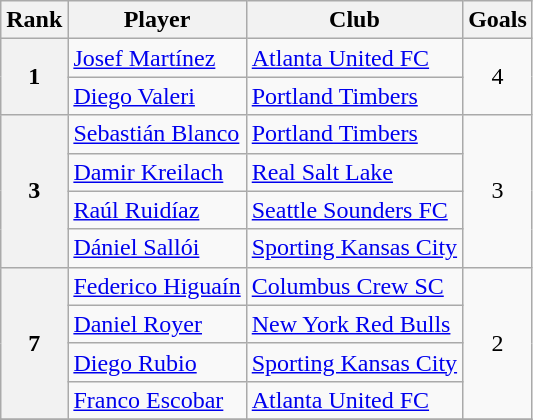<table class="wikitable" style="text-align:left">
<tr>
<th>Rank</th>
<th>Player</th>
<th>Club</th>
<th>Goals</th>
</tr>
<tr>
<th rowspan="2" style="text-align:center">1</th>
<td> <a href='#'>Josef Martínez</a></td>
<td><a href='#'>Atlanta United FC</a></td>
<td rowspan="2" style="text-align:center">4</td>
</tr>
<tr>
<td> <a href='#'>Diego Valeri</a></td>
<td><a href='#'>Portland Timbers</a></td>
</tr>
<tr>
<th rowspan="4" style="text-align:center">3</th>
<td> <a href='#'>Sebastián Blanco</a></td>
<td><a href='#'>Portland Timbers</a></td>
<td rowspan="4" style="text-align:center">3</td>
</tr>
<tr>
<td> <a href='#'>Damir Kreilach</a></td>
<td><a href='#'>Real Salt Lake</a></td>
</tr>
<tr>
<td> <a href='#'>Raúl Ruidíaz</a></td>
<td><a href='#'>Seattle Sounders FC</a></td>
</tr>
<tr>
<td> <a href='#'>Dániel Sallói</a></td>
<td><a href='#'>Sporting Kansas City</a></td>
</tr>
<tr>
<th rowspan="4" style="text-align:center">7</th>
<td> <a href='#'>Federico Higuaín</a></td>
<td><a href='#'>Columbus Crew SC</a></td>
<td rowspan="4" style="text-align:center">2</td>
</tr>
<tr>
<td> <a href='#'>Daniel Royer</a></td>
<td><a href='#'>New York Red Bulls</a></td>
</tr>
<tr>
<td> <a href='#'>Diego Rubio</a></td>
<td><a href='#'>Sporting Kansas City</a></td>
</tr>
<tr>
<td> <a href='#'>Franco Escobar</a></td>
<td><a href='#'>Atlanta United FC</a></td>
</tr>
<tr>
</tr>
</table>
